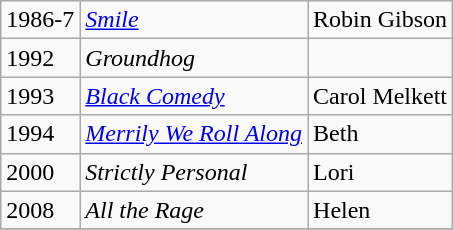<table class="wikitable sortable">
<tr>
<td>1986-7</td>
<td><em><a href='#'>Smile</a></em></td>
<td>Robin Gibson</td>
</tr>
<tr>
<td>1992</td>
<td><em>Groundhog</em></td>
<td></td>
</tr>
<tr>
<td>1993</td>
<td><em><a href='#'>Black Comedy</a></em></td>
<td>Carol Melkett</td>
</tr>
<tr>
<td>1994</td>
<td><em><a href='#'>Merrily We Roll Along</a></em></td>
<td>Beth</td>
</tr>
<tr>
<td>2000</td>
<td><em>Strictly Personal</em></td>
<td>Lori</td>
</tr>
<tr>
<td>2008</td>
<td><em>All the Rage</em></td>
<td>Helen</td>
</tr>
<tr>
</tr>
</table>
